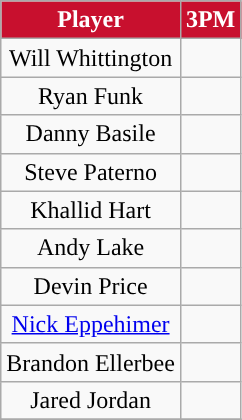<table class="wikitable sortable" style="text-align:center">
<tr>
<th style="background:#C8102E; color:#FFFFFF;">Player</th>
<th style="background:#C8102E; color:#FFFFFF;">3PM</th>
</tr>
<tr>
<td>Will Whittington</td>
<td></td>
</tr>
<tr>
<td>Ryan Funk</td>
<td></td>
</tr>
<tr>
<td>Danny Basile</td>
<td></td>
</tr>
<tr>
<td>Steve Paterno</td>
<td></td>
</tr>
<tr>
<td>Khallid Hart</td>
<td></td>
</tr>
<tr>
<td>Andy Lake</td>
<td></td>
</tr>
<tr>
<td>Devin Price</td>
<td></td>
</tr>
<tr>
<td><a href='#'>Nick Eppehimer</a></td>
<td></td>
</tr>
<tr>
<td>Brandon Ellerbee</td>
<td></td>
</tr>
<tr>
<td>Jared Jordan</td>
<td></td>
</tr>
<tr>
</tr>
</table>
